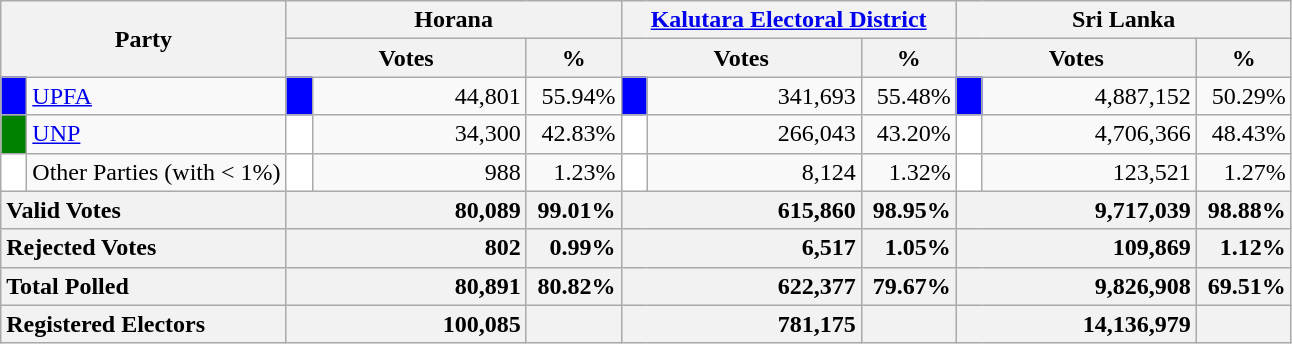<table class="wikitable">
<tr>
<th colspan="2" width="144px"rowspan="2">Party</th>
<th colspan="3" width="216px">Horana</th>
<th colspan="3" width="216px"><a href='#'>Kalutara Electoral District</a></th>
<th colspan="3" width="216px">Sri Lanka</th>
</tr>
<tr>
<th colspan="2" width="144px">Votes</th>
<th>%</th>
<th colspan="2" width="144px">Votes</th>
<th>%</th>
<th colspan="2" width="144px">Votes</th>
<th>%</th>
</tr>
<tr>
<td style="background-color:blue;" width="10px"></td>
<td style="text-align:left;"><a href='#'>UPFA</a></td>
<td style="background-color:blue;" width="10px"></td>
<td style="text-align:right;">44,801</td>
<td style="text-align:right;">55.94%</td>
<td style="background-color:blue;" width="10px"></td>
<td style="text-align:right;">341,693</td>
<td style="text-align:right;">55.48%</td>
<td style="background-color:blue;" width="10px"></td>
<td style="text-align:right;">4,887,152</td>
<td style="text-align:right;">50.29%</td>
</tr>
<tr>
<td style="background-color:green;" width="10px"></td>
<td style="text-align:left;"><a href='#'>UNP</a></td>
<td style="background-color:white;" width="10px"></td>
<td style="text-align:right;">34,300</td>
<td style="text-align:right;">42.83%</td>
<td style="background-color:white;" width="10px"></td>
<td style="text-align:right;">266,043</td>
<td style="text-align:right;">43.20%</td>
<td style="background-color:white;" width="10px"></td>
<td style="text-align:right;">4,706,366</td>
<td style="text-align:right;">48.43%</td>
</tr>
<tr>
<td style="background-color:white;" width="10px"></td>
<td style="text-align:left;">Other Parties (with < 1%)</td>
<td style="background-color:white;" width="10px"></td>
<td style="text-align:right;">988</td>
<td style="text-align:right;">1.23%</td>
<td style="background-color:white;" width="10px"></td>
<td style="text-align:right;">8,124</td>
<td style="text-align:right;">1.32%</td>
<td style="background-color:white;" width="10px"></td>
<td style="text-align:right;">123,521</td>
<td style="text-align:right;">1.27%</td>
</tr>
<tr>
<th colspan="2" width="144px"style="text-align:left;">Valid Votes</th>
<th style="text-align:right;"colspan="2" width="144px">80,089</th>
<th style="text-align:right;">99.01%</th>
<th style="text-align:right;"colspan="2" width="144px">615,860</th>
<th style="text-align:right;">98.95%</th>
<th style="text-align:right;"colspan="2" width="144px">9,717,039</th>
<th style="text-align:right;">98.88%</th>
</tr>
<tr>
<th colspan="2" width="144px"style="text-align:left;">Rejected Votes</th>
<th style="text-align:right;"colspan="2" width="144px">802</th>
<th style="text-align:right;">0.99%</th>
<th style="text-align:right;"colspan="2" width="144px">6,517</th>
<th style="text-align:right;">1.05%</th>
<th style="text-align:right;"colspan="2" width="144px">109,869</th>
<th style="text-align:right;">1.12%</th>
</tr>
<tr>
<th colspan="2" width="144px"style="text-align:left;">Total Polled</th>
<th style="text-align:right;"colspan="2" width="144px">80,891</th>
<th style="text-align:right;">80.82%</th>
<th style="text-align:right;"colspan="2" width="144px">622,377</th>
<th style="text-align:right;">79.67%</th>
<th style="text-align:right;"colspan="2" width="144px">9,826,908</th>
<th style="text-align:right;">69.51%</th>
</tr>
<tr>
<th colspan="2" width="144px"style="text-align:left;">Registered Electors</th>
<th style="text-align:right;"colspan="2" width="144px">100,085</th>
<th></th>
<th style="text-align:right;"colspan="2" width="144px">781,175</th>
<th></th>
<th style="text-align:right;"colspan="2" width="144px">14,136,979</th>
<th></th>
</tr>
</table>
